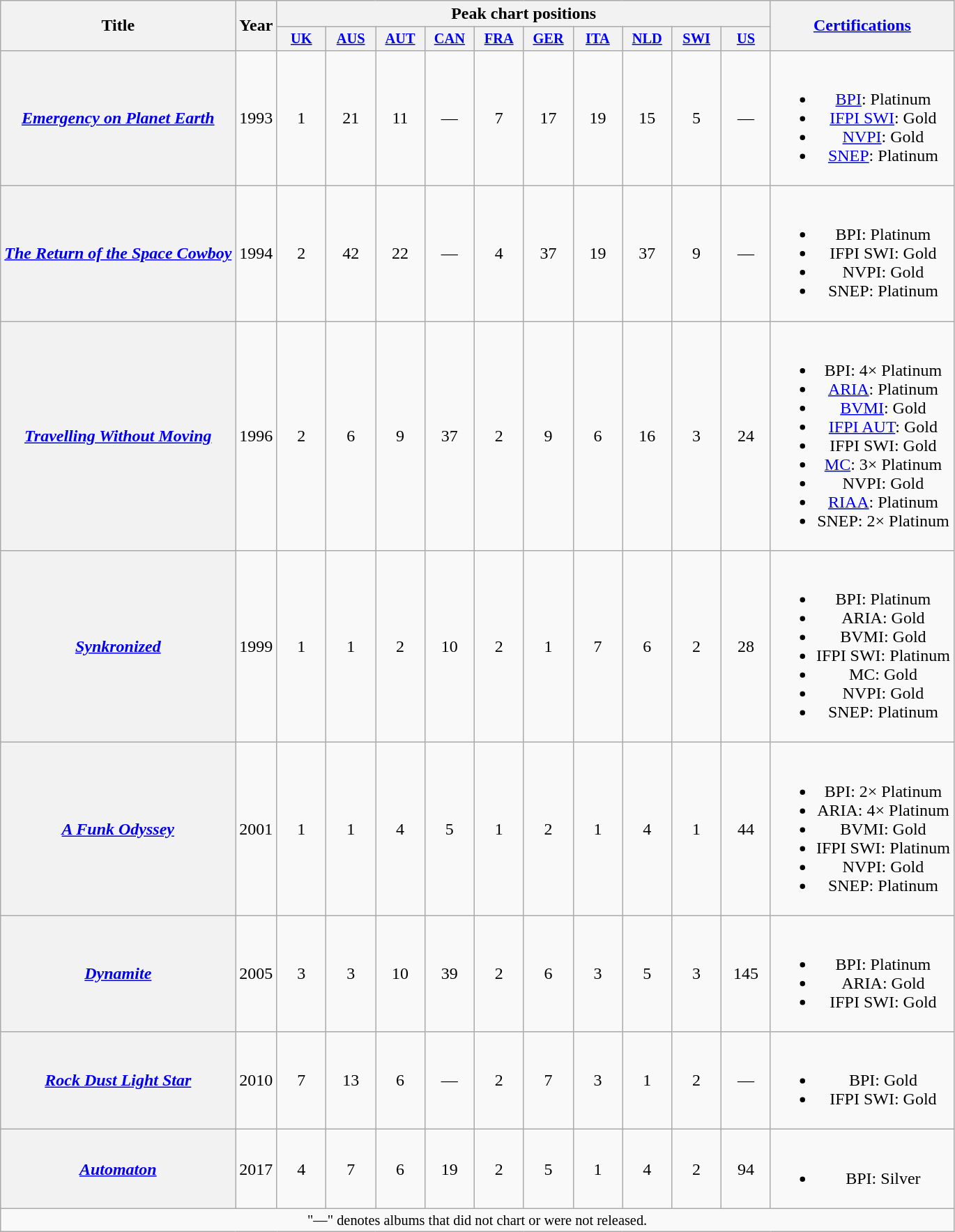<table class="wikitable plainrowheaders" style="text-align:center">
<tr>
<th scope="col" rowspan="2">Title</th>
<th scope="col" rowspan="2">Year</th>
<th colspan="10">Peak chart positions</th>
<th rowspan="2"><a href='#'>Certifications</a></th>
</tr>
<tr>
<th style="width:3em;font-size:85%"><a href='#'>UK</a><br></th>
<th style="width:3em;font-size:85%"><a href='#'>AUS</a><br></th>
<th style="width:3em;font-size:85%"><a href='#'>AUT</a><br></th>
<th style="width:3em;font-size:85%"><a href='#'>CAN</a><br></th>
<th style="width:3em;font-size:85%"><a href='#'>FRA</a><br></th>
<th style="width:3em;font-size:85%"><a href='#'>GER</a><br></th>
<th style="width:3em;font-size:85%"><a href='#'>ITA</a><br></th>
<th style="width:3em;font-size:85%"><a href='#'>NLD</a><br></th>
<th style="width:3em;font-size:85%"><a href='#'>SWI</a><br></th>
<th style="width:3em;font-size:85%"><a href='#'>US</a><br></th>
</tr>
<tr>
<th scope="row"><em><a href='#'>Emergency on Planet Earth</a></em></th>
<td>1993</td>
<td style="text-align:center;">1</td>
<td style="text-align:center;">21</td>
<td style="text-align:center;">11</td>
<td style="text-align:center;">—</td>
<td style="text-align:center;">7</td>
<td style="text-align:center;">17</td>
<td style="text-align:center;">19</td>
<td style="text-align:center;">15</td>
<td style="text-align:center;">5</td>
<td style="text-align:center;">—</td>
<td><br><ul><li><a href='#'>BPI</a>: Platinum</li><li><a href='#'>IFPI SWI</a>: Gold</li><li><a href='#'>NVPI</a>: Gold</li><li><a href='#'>SNEP</a>: Platinum</li></ul></td>
</tr>
<tr>
<th scope="row"><em><a href='#'>The Return of the Space Cowboy</a></em></th>
<td>1994</td>
<td style="text-align:center;">2</td>
<td style="text-align:center;">42</td>
<td style="text-align:center;">22</td>
<td style="text-align:center;">—</td>
<td style="text-align:center;">4</td>
<td style="text-align:center;">37</td>
<td style="text-align:center;">19</td>
<td style="text-align:center;">37</td>
<td style="text-align:center;">9</td>
<td style="text-align:center;">—</td>
<td><br><ul><li>BPI: Platinum</li><li>IFPI SWI: Gold</li><li>NVPI: Gold</li><li>SNEP: Platinum</li></ul></td>
</tr>
<tr>
<th scope="row"><em><a href='#'>Travelling Without Moving</a></em></th>
<td>1996</td>
<td style="text-align:center;">2</td>
<td style="text-align:center;">6</td>
<td style="text-align:center;">9</td>
<td style="text-align:center;">37</td>
<td style="text-align:center;">2</td>
<td style="text-align:center;">9</td>
<td style="text-align:center;">6</td>
<td style="text-align:center;">16</td>
<td style="text-align:center;">3</td>
<td style="text-align:center;">24</td>
<td><br><ul><li>BPI: 4× Platinum</li><li><a href='#'>ARIA</a>: Platinum</li><li><a href='#'>BVMI</a>: Gold</li><li><a href='#'>IFPI AUT</a>: Gold</li><li>IFPI SWI: Gold</li><li><a href='#'>MC</a>: 3× Platinum</li><li>NVPI: Gold</li><li><a href='#'>RIAA</a>: Platinum</li><li>SNEP: 2× Platinum</li></ul></td>
</tr>
<tr>
<th scope="row"><em><a href='#'>Synkronized</a></em></th>
<td>1999</td>
<td style="text-align:center;">1</td>
<td style="text-align:center;">1</td>
<td style="text-align:center;">2</td>
<td style="text-align:center;">10</td>
<td style="text-align:center;">2</td>
<td style="text-align:center;">1</td>
<td style="text-align:center;">7</td>
<td style="text-align:center;">6</td>
<td style="text-align:center;">2</td>
<td style="text-align:center;">28</td>
<td><br><ul><li>BPI: Platinum</li><li>ARIA: Gold</li><li>BVMI: Gold</li><li>IFPI SWI: Platinum</li><li>MC: Gold</li><li>NVPI: Gold</li><li>SNEP: Platinum</li></ul></td>
</tr>
<tr>
<th scope="row"><em><a href='#'>A Funk Odyssey</a></em></th>
<td>2001</td>
<td style="text-align:center;">1</td>
<td style="text-align:center;">1</td>
<td style="text-align:center;">4</td>
<td style="text-align:center;">5</td>
<td style="text-align:center;">1</td>
<td style="text-align:center;">2</td>
<td style="text-align:center;">1</td>
<td style="text-align:center;">4</td>
<td style="text-align:center;">1</td>
<td style="text-align:center;">44</td>
<td><br><ul><li>BPI: 2× Platinum</li><li>ARIA: 4× Platinum</li><li>BVMI: Gold</li><li>IFPI SWI: Platinum</li><li>NVPI: Gold</li><li>SNEP: Platinum</li></ul></td>
</tr>
<tr>
<th scope="row"><em><a href='#'>Dynamite</a></em></th>
<td>2005</td>
<td style="text-align:center;">3</td>
<td style="text-align:center;">3</td>
<td style="text-align:center;">10</td>
<td style="text-align:center;">39</td>
<td style="text-align:center;">2</td>
<td style="text-align:center;">6</td>
<td style="text-align:center;">3</td>
<td style="text-align:center;">5</td>
<td style="text-align:center;">3</td>
<td style="text-align:center;">145</td>
<td><br><ul><li>BPI: Platinum</li><li>ARIA: Gold</li><li>IFPI SWI: Gold</li></ul></td>
</tr>
<tr>
<th scope="row"><em><a href='#'>Rock Dust Light Star</a></em></th>
<td>2010</td>
<td style="text-align:center;">7</td>
<td style="text-align:center;">13</td>
<td style="text-align:center;">6</td>
<td style="text-align:center;">—</td>
<td style="text-align:center;">2</td>
<td style="text-align:center;">7</td>
<td style="text-align:center;">3</td>
<td style="text-align:center;">1</td>
<td style="text-align:center;">2</td>
<td style="text-align:center;">—</td>
<td><br><ul><li>BPI: Gold</li><li>IFPI SWI: Gold</li></ul></td>
</tr>
<tr>
<th scope="row"><em><a href='#'>Automaton</a></em></th>
<td>2017</td>
<td style="text-align:center;">4</td>
<td style="text-align:center;">7</td>
<td style="text-align:center;">6</td>
<td style="text-align:center;">19</td>
<td style="text-align:center;">2</td>
<td style="text-align:center;">5</td>
<td style="text-align:center;">1</td>
<td style="text-align:center;">4</td>
<td style="text-align:center;">2</td>
<td style="text-align:center;">94</td>
<td><br><ul><li>BPI: Silver</li></ul></td>
</tr>
<tr>
<td colspan="21" style="font-size: 85%">"—" denotes albums that did not chart or were not released.</td>
</tr>
</table>
